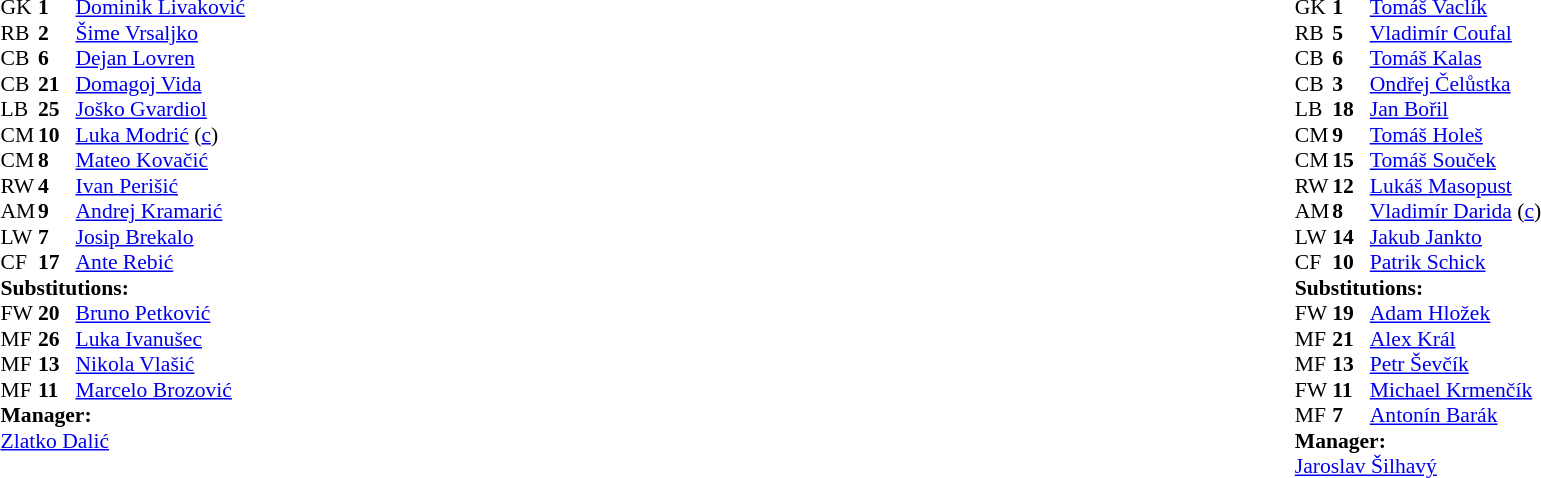<table width="100%">
<tr>
<td valign="top" width="40%"><br><table style="font-size:90%" cellspacing="0" cellpadding="0">
<tr>
<th width=25></th>
<th width=25></th>
</tr>
<tr>
<td>GK</td>
<td><strong>1</strong></td>
<td><a href='#'>Dominik Livaković</a></td>
</tr>
<tr>
<td>RB</td>
<td><strong>2</strong></td>
<td><a href='#'>Šime Vrsaljko</a></td>
</tr>
<tr>
<td>CB</td>
<td><strong>6</strong></td>
<td><a href='#'>Dejan Lovren</a></td>
<td></td>
</tr>
<tr>
<td>CB</td>
<td><strong>21</strong></td>
<td><a href='#'>Domagoj Vida</a></td>
</tr>
<tr>
<td>LB</td>
<td><strong>25</strong></td>
<td><a href='#'>Joško Gvardiol</a></td>
</tr>
<tr>
<td>CM</td>
<td><strong>10</strong></td>
<td><a href='#'>Luka Modrić</a> (<a href='#'>c</a>)</td>
</tr>
<tr>
<td>CM</td>
<td><strong>8</strong></td>
<td><a href='#'>Mateo Kovačić</a></td>
<td></td>
<td></td>
</tr>
<tr>
<td>RW</td>
<td><strong>4</strong></td>
<td><a href='#'>Ivan Perišić</a></td>
</tr>
<tr>
<td>AM</td>
<td><strong>9</strong></td>
<td><a href='#'>Andrej Kramarić</a></td>
<td></td>
<td></td>
</tr>
<tr>
<td>LW</td>
<td><strong>7</strong></td>
<td><a href='#'>Josip Brekalo</a></td>
<td></td>
<td></td>
</tr>
<tr>
<td>CF</td>
<td><strong>17</strong></td>
<td><a href='#'>Ante Rebić</a></td>
<td></td>
<td></td>
</tr>
<tr>
<td colspan=3><strong>Substitutions:</strong></td>
</tr>
<tr>
<td>FW</td>
<td><strong>20</strong></td>
<td><a href='#'>Bruno Petković</a></td>
<td></td>
<td></td>
</tr>
<tr>
<td>MF</td>
<td><strong>26</strong></td>
<td><a href='#'>Luka Ivanušec</a></td>
<td></td>
<td></td>
</tr>
<tr>
<td>MF</td>
<td><strong>13</strong></td>
<td><a href='#'>Nikola Vlašić</a></td>
<td></td>
<td></td>
</tr>
<tr>
<td>MF</td>
<td><strong>11</strong></td>
<td><a href='#'>Marcelo Brozović</a></td>
<td></td>
<td></td>
</tr>
<tr>
<td colspan=3><strong>Manager:</strong></td>
</tr>
<tr>
<td colspan=3><a href='#'>Zlatko Dalić</a></td>
</tr>
</table>
</td>
<td valign="top"></td>
<td valign="top" width="50%"><br><table style="font-size:90%; margin:auto" cellspacing="0" cellpadding="0">
<tr>
<th width=25></th>
<th width=25></th>
</tr>
<tr>
<td>GK</td>
<td><strong>1</strong></td>
<td><a href='#'>Tomáš Vaclík</a></td>
</tr>
<tr>
<td>RB</td>
<td><strong>5</strong></td>
<td><a href='#'>Vladimír Coufal</a></td>
</tr>
<tr>
<td>CB</td>
<td><strong>6</strong></td>
<td><a href='#'>Tomáš Kalas</a></td>
</tr>
<tr>
<td>CB</td>
<td><strong>3</strong></td>
<td><a href='#'>Ondřej Čelůstka</a></td>
</tr>
<tr>
<td>LB</td>
<td><strong>18</strong></td>
<td><a href='#'>Jan Bořil</a></td>
<td></td>
</tr>
<tr>
<td>CM</td>
<td><strong>9</strong></td>
<td><a href='#'>Tomáš Holeš</a></td>
<td></td>
<td></td>
</tr>
<tr>
<td>CM</td>
<td><strong>15</strong></td>
<td><a href='#'>Tomáš Souček</a></td>
</tr>
<tr>
<td>RW</td>
<td><strong>12</strong></td>
<td><a href='#'>Lukáš Masopust</a></td>
<td></td>
<td></td>
</tr>
<tr>
<td>AM</td>
<td><strong>8</strong></td>
<td><a href='#'>Vladimír Darida</a> (<a href='#'>c</a>)</td>
<td></td>
<td></td>
</tr>
<tr>
<td>LW</td>
<td><strong>14</strong></td>
<td><a href='#'>Jakub Jankto</a></td>
<td></td>
<td></td>
</tr>
<tr>
<td>CF</td>
<td><strong>10</strong></td>
<td><a href='#'>Patrik Schick</a></td>
<td></td>
<td></td>
</tr>
<tr>
<td colspan=3><strong>Substitutions:</strong></td>
</tr>
<tr>
<td>FW</td>
<td><strong>19</strong></td>
<td><a href='#'>Adam Hložek</a></td>
<td></td>
<td></td>
</tr>
<tr>
<td>MF</td>
<td><strong>21</strong></td>
<td><a href='#'>Alex Král</a></td>
<td></td>
<td></td>
</tr>
<tr>
<td>MF</td>
<td><strong>13</strong></td>
<td><a href='#'>Petr Ševčík</a></td>
<td></td>
<td></td>
</tr>
<tr>
<td>FW</td>
<td><strong>11</strong></td>
<td><a href='#'>Michael Krmenčík</a></td>
<td></td>
<td></td>
</tr>
<tr>
<td>MF</td>
<td><strong>7</strong></td>
<td><a href='#'>Antonín Barák</a></td>
<td></td>
<td></td>
</tr>
<tr>
<td colspan=3><strong>Manager:</strong></td>
</tr>
<tr>
<td colspan=3><a href='#'>Jaroslav Šilhavý</a></td>
</tr>
</table>
</td>
</tr>
</table>
